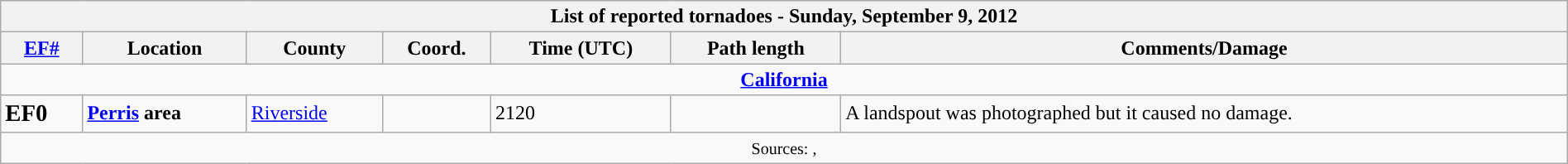<table class="wikitable collapsible" width="100%">
<tr>
<th colspan="7">List of reported tornadoes - Sunday, September 9, 2012</th>
</tr>
<tr>
<th><a href='#'>EF#</a></th>
<th>Location</th>
<th>County</th>
<th>Coord.</th>
<th>Time (UTC)</th>
<th>Path length</th>
<th>Comments/Damage</th>
</tr>
<tr>
<td colspan="7" align=center><strong><a href='#'>California</a></strong></td>
</tr>
<tr>
<td><big><strong>EF0</strong></big></td>
<td><strong><a href='#'>Perris</a> area</strong></td>
<td><a href='#'>Riverside</a></td>
<td></td>
<td>2120</td>
<td></td>
<td>A landspout was photographed but it caused no damage.</td>
</tr>
<tr>
<td colspan="7" align=center><small>Sources: , </small></td>
</tr>
</table>
